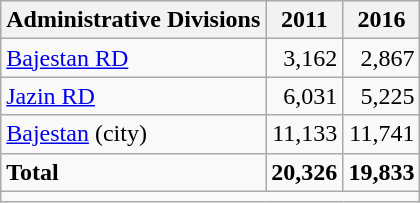<table class="wikitable">
<tr>
<th>Administrative Divisions</th>
<th>2011</th>
<th>2016</th>
</tr>
<tr>
<td><a href='#'>Bajestan RD</a></td>
<td style="text-align: right;">3,162</td>
<td style="text-align: right;">2,867</td>
</tr>
<tr>
<td><a href='#'>Jazin RD</a></td>
<td style="text-align: right;">6,031</td>
<td style="text-align: right;">5,225</td>
</tr>
<tr>
<td><a href='#'>Bajestan</a> (city)</td>
<td style="text-align: right;">11,133</td>
<td style="text-align: right;">11,741</td>
</tr>
<tr>
<td><strong>Total</strong></td>
<td style="text-align: right;"><strong>20,326</strong></td>
<td style="text-align: right;"><strong>19,833</strong></td>
</tr>
<tr>
<td colspan=3></td>
</tr>
</table>
